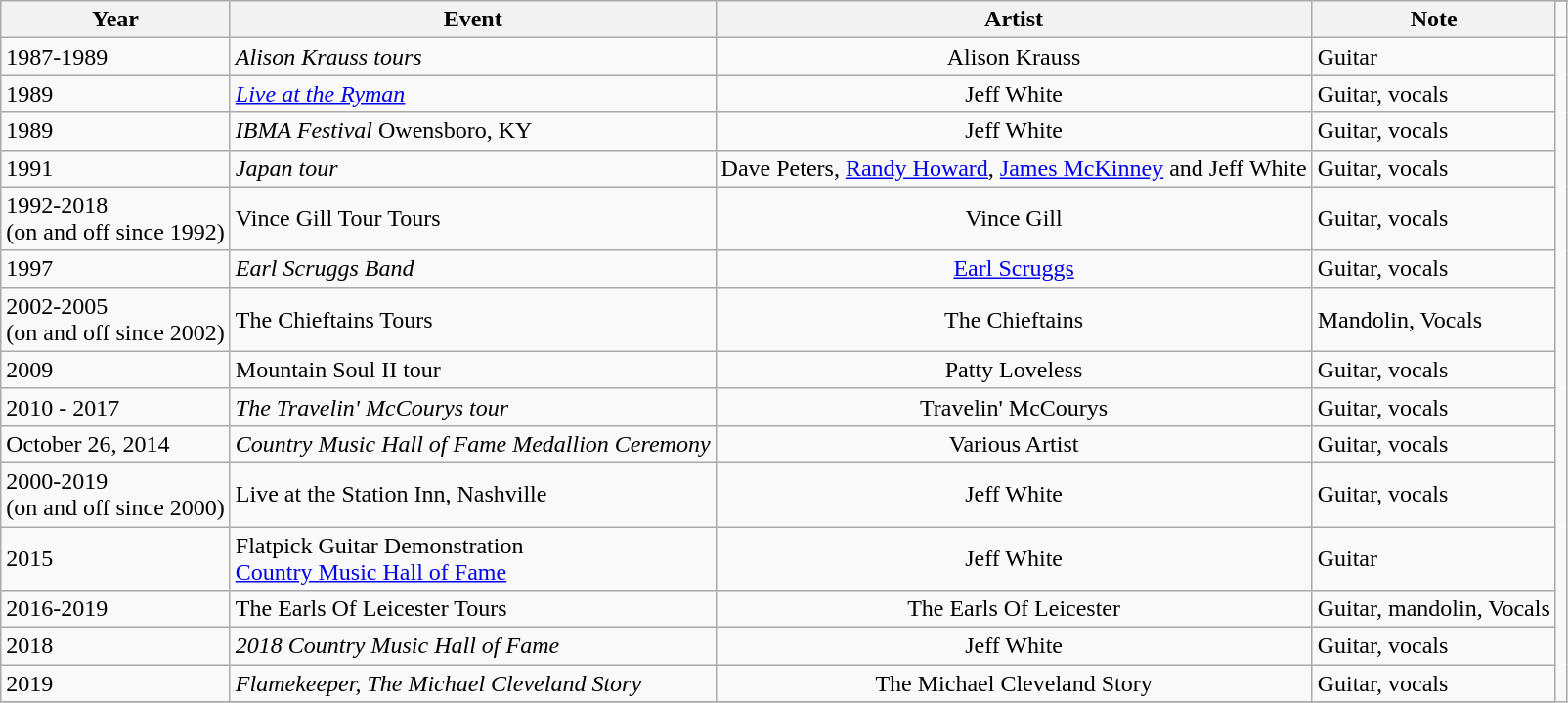<table class="wikitable">
<tr>
<th rowspan="2">Year</th>
<th rowspan="2">Event</th>
<th rowspan="2">Artist</th>
<th rowspan="2">Note</th>
</tr>
<tr>
<td></td>
</tr>
<tr>
<td>1987-1989</td>
<td><em>Alison Krauss tours</em></td>
<td style="text-align:center;">Alison Krauss</td>
<td>Guitar </td>
</tr>
<tr>
<td>1989</td>
<td><em><a href='#'>Live at the Ryman</a></em></td>
<td style="text-align:center;">Jeff White</td>
<td>Guitar, vocals  </td>
</tr>
<tr>
<td>1989</td>
<td><em>IBMA Festival</em> Owensboro, KY</td>
<td style="text-align:center;">Jeff White</td>
<td>Guitar, vocals  </td>
</tr>
<tr>
<td>1991</td>
<td><em>Japan tour</em></td>
<td style="text-align:center;">Dave Peters, <a href='#'>Randy Howard</a>, <a href='#'>James McKinney</a> and Jeff White</td>
<td>Guitar, vocals  </td>
</tr>
<tr>
<td>1992-2018 <br>(on and off since 1992)</td>
<td>Vince Gill Tour Tours</td>
<td style="text-align:center;">Vince Gill</td>
<td>Guitar, vocals </td>
</tr>
<tr>
<td>1997</td>
<td><em> Earl Scruggs Band</em></td>
<td style="text-align:center;"><a href='#'>Earl Scruggs</a></td>
<td>Guitar, vocals  </td>
</tr>
<tr>
<td>2002-2005 <br>(on and off since 2002)</td>
<td>The Chieftains Tours</td>
<td style="text-align:center;">The Chieftains</td>
<td>Mandolin, Vocals </td>
</tr>
<tr>
<td>2009</td>
<td>Mountain Soul II tour</td>
<td style="text-align:center;">Patty Loveless</td>
<td>Guitar, vocals </td>
</tr>
<tr>
<td>2010 - 2017</td>
<td><em>The Travelin' McCourys tour</em></td>
<td style="text-align:center;">Travelin' McCourys</td>
<td>Guitar, vocals  </td>
</tr>
<tr>
<td>October 26, 2014</td>
<td><em>Country Music Hall of Fame Medallion Ceremony</em></td>
<td style="text-align:center;">Various Artist</td>
<td>Guitar, vocals </td>
</tr>
<tr>
<td>2000-2019 <br>(on and off since 2000)</td>
<td>Live at the Station Inn, Nashville</td>
<td style="text-align:center;">Jeff White</td>
<td>Guitar, vocals </td>
</tr>
<tr>
<td>2015</td>
<td>Flatpick Guitar Demonstration<br><a href='#'>Country Music Hall of Fame</a></td>
<td style="text-align:center;">Jeff White</td>
<td>Guitar </td>
</tr>
<tr>
<td>2016-2019</td>
<td>The Earls Of Leicester Tours</td>
<td style="text-align:center;">The Earls Of Leicester</td>
<td>Guitar, mandolin, Vocals </td>
</tr>
<tr>
<td>2018</td>
<td><em>2018 Country Music Hall of Fame</em></td>
<td style="text-align:center;">Jeff White</td>
<td>Guitar, vocals  </td>
</tr>
<tr>
<td>2019</td>
<td><em>Flamekeeper, The Michael Cleveland Story</em></td>
<td style="text-align:center;">The Michael Cleveland Story</td>
<td>Guitar, vocals  </td>
</tr>
<tr>
</tr>
</table>
